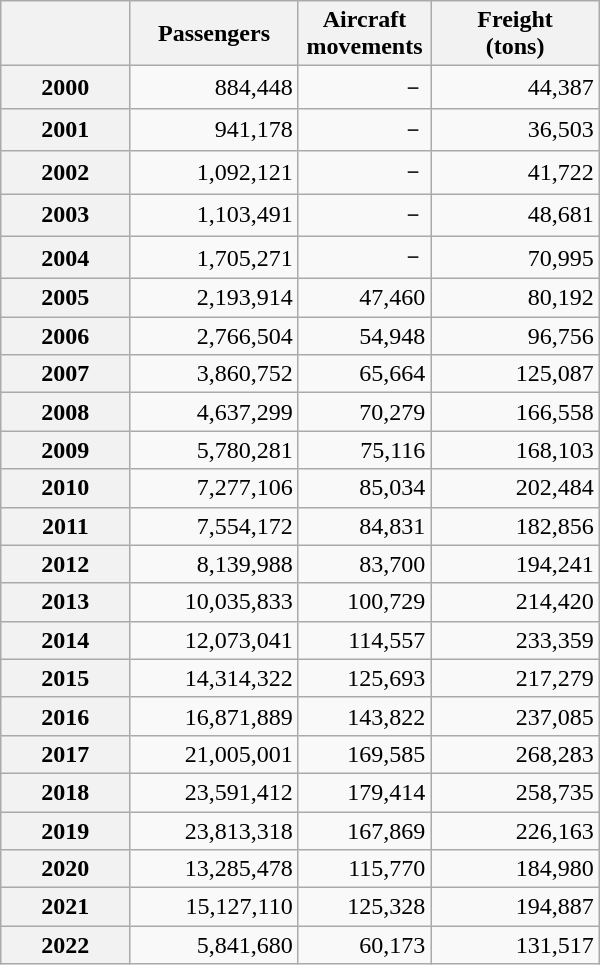<table class="wikitable" style="text-align:right; width:400px; margin:auto;">
<tr>
<th style="width:75px"></th>
<th style="width:100px">Passengers</th>
<th style="width:75px">Aircraft movements</th>
<th style="width:100px">Freight<br>(tons)</th>
</tr>
<tr>
<th>2000</th>
<td>884,448</td>
<td>－</td>
<td>44,387</td>
</tr>
<tr>
<th>2001</th>
<td>941,178</td>
<td>－</td>
<td>36,503</td>
</tr>
<tr>
<th>2002</th>
<td>1,092,121</td>
<td>－</td>
<td>41,722</td>
</tr>
<tr>
<th>2003</th>
<td>1,103,491</td>
<td>－</td>
<td>48,681</td>
</tr>
<tr>
<th>2004</th>
<td>1,705,271</td>
<td>－</td>
<td>70,995</td>
</tr>
<tr>
<th>2005</th>
<td>2,193,914</td>
<td>47,460</td>
<td>80,192</td>
</tr>
<tr>
<th>2006</th>
<td>2,766,504</td>
<td>54,948</td>
<td>96,756</td>
</tr>
<tr>
<th>2007</th>
<td>3,860,752</td>
<td>65,664</td>
<td>125,087</td>
</tr>
<tr>
<th>2008</th>
<td>4,637,299</td>
<td>70,279</td>
<td>166,558</td>
</tr>
<tr>
<th>2009</th>
<td>5,780,281</td>
<td>75,116</td>
<td>168,103</td>
</tr>
<tr>
<th>2010</th>
<td>7,277,106</td>
<td>85,034</td>
<td>202,484</td>
</tr>
<tr>
<th>2011</th>
<td>7,554,172</td>
<td>84,831</td>
<td>182,856</td>
</tr>
<tr>
<th>2012</th>
<td>8,139,988</td>
<td>83,700</td>
<td>194,241</td>
</tr>
<tr>
<th>2013</th>
<td>10,035,833</td>
<td>100,729</td>
<td>214,420</td>
</tr>
<tr>
<th>2014</th>
<td>12,073,041</td>
<td>114,557</td>
<td>233,359</td>
</tr>
<tr>
<th>2015</th>
<td>14,314,322</td>
<td>125,693</td>
<td>217,279</td>
</tr>
<tr>
<th>2016</th>
<td>16,871,889</td>
<td>143,822</td>
<td>237,085</td>
</tr>
<tr>
<th>2017</th>
<td>21,005,001</td>
<td>169,585</td>
<td>268,283</td>
</tr>
<tr>
<th>2018</th>
<td>23,591,412</td>
<td>179,414</td>
<td>258,735</td>
</tr>
<tr>
<th>2019</th>
<td>23,813,318</td>
<td>167,869</td>
<td>226,163</td>
</tr>
<tr>
<th>2020</th>
<td>13,285,478</td>
<td>115,770</td>
<td>184,980</td>
</tr>
<tr>
<th>2021</th>
<td>15,127,110</td>
<td>125,328</td>
<td>194,887</td>
</tr>
<tr>
<th>2022</th>
<td>5,841,680</td>
<td>60,173</td>
<td>131,517</td>
</tr>
</table>
